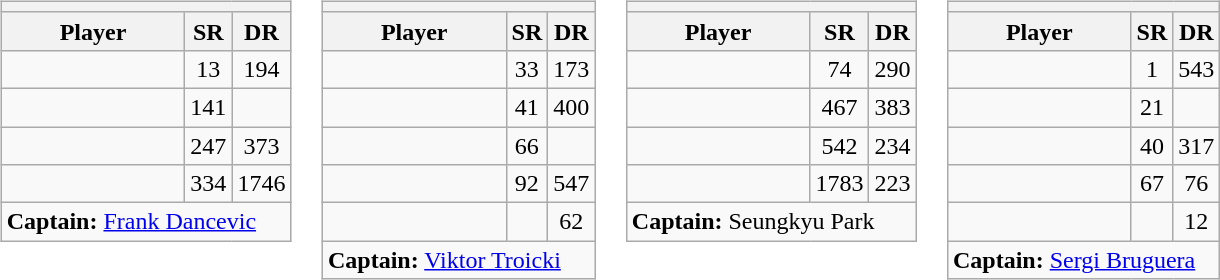<table>
<tr valign=top>
<td><br><table class="wikitable sortable nowrap">
<tr>
<th colspan=3></th>
</tr>
<tr>
<th width=115>Player</th>
<th width=20>SR</th>
<th width=20>DR</th>
</tr>
<tr>
<td></td>
<td align=center>13</td>
<td align=center>194</td>
</tr>
<tr>
<td></td>
<td align=center>141</td>
<td align=center></td>
</tr>
<tr>
<td></td>
<td align=center>247</td>
<td align=center>373</td>
</tr>
<tr>
<td></td>
<td align=center>334</td>
<td align=center>1746</td>
</tr>
<tr class="sortbottom">
<td colspan=3><strong>Captain:</strong> <a href='#'>Frank Dancevic</a></td>
</tr>
</table>
</td>
<td><br><table class="wikitable sortable nowrap">
<tr>
<th colspan=3></th>
</tr>
<tr>
<th width=115>Player</th>
<th width=20>SR</th>
<th width=20>DR</th>
</tr>
<tr>
<td></td>
<td align=center>33</td>
<td align=center>173</td>
</tr>
<tr>
<td></td>
<td align=center>41</td>
<td align=center>400</td>
</tr>
<tr>
<td></td>
<td align=center>66</td>
<td align=center></td>
</tr>
<tr>
<td></td>
<td align=center>92</td>
<td align=center>547</td>
</tr>
<tr>
<td></td>
<td align=center></td>
<td align=center>62</td>
</tr>
<tr class="sortbottom">
<td colspan=3><strong>Captain:</strong> <a href='#'>Viktor Troicki</a></td>
</tr>
</table>
</td>
<td><br><table class="wikitable sortable nowrap">
<tr>
<th colspan=3></th>
</tr>
<tr>
<th width=115>Player</th>
<th width=20>SR</th>
<th width=20>DR</th>
</tr>
<tr>
<td></td>
<td align=center>74</td>
<td align=center>290</td>
</tr>
<tr>
<td></td>
<td align=center>467</td>
<td align=center>383</td>
</tr>
<tr>
<td></td>
<td align=center>542</td>
<td align=center>234</td>
</tr>
<tr>
<td></td>
<td align=center>1783</td>
<td align=center>223</td>
</tr>
<tr class="sortbottom">
<td colspan=3><strong>Captain:</strong> Seungkyu Park</td>
</tr>
</table>
</td>
<td><br><table class="wikitable sortable nowrap">
<tr>
<th colspan=3></th>
</tr>
<tr>
<th width=115>Player</th>
<th width=20>SR</th>
<th width=20>DR</th>
</tr>
<tr>
<td></td>
<td align=center>1</td>
<td align=center>543</td>
</tr>
<tr>
<td></td>
<td align=center>21</td>
<td align=center></td>
</tr>
<tr>
<td></td>
<td align=center>40</td>
<td align=center>317</td>
</tr>
<tr>
<td></td>
<td align=center>67</td>
<td align=center>76</td>
</tr>
<tr>
<td></td>
<td align=center></td>
<td align=center>12</td>
</tr>
<tr class="sortbottom">
<td colspan=3><strong>Captain:</strong> <a href='#'>Sergi Bruguera</a></td>
</tr>
</table>
</td>
</tr>
</table>
